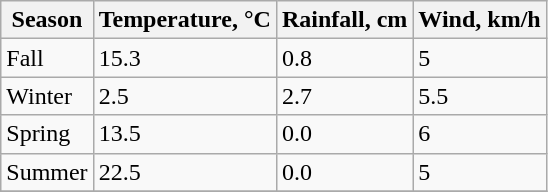<table class="wikitable" border="1">
<tr>
<th>Season</th>
<th>Temperature, °C</th>
<th>Rainfall, cm</th>
<th>Wind, km/h</th>
</tr>
<tr>
<td>Fall</td>
<td>15.3</td>
<td>0.8</td>
<td>5</td>
</tr>
<tr>
<td>Winter</td>
<td>2.5</td>
<td>2.7</td>
<td>5.5</td>
</tr>
<tr>
<td>Spring</td>
<td>13.5</td>
<td>0.0</td>
<td>6</td>
</tr>
<tr>
<td>Summer</td>
<td>22.5</td>
<td>0.0</td>
<td>5</td>
</tr>
<tr>
</tr>
</table>
